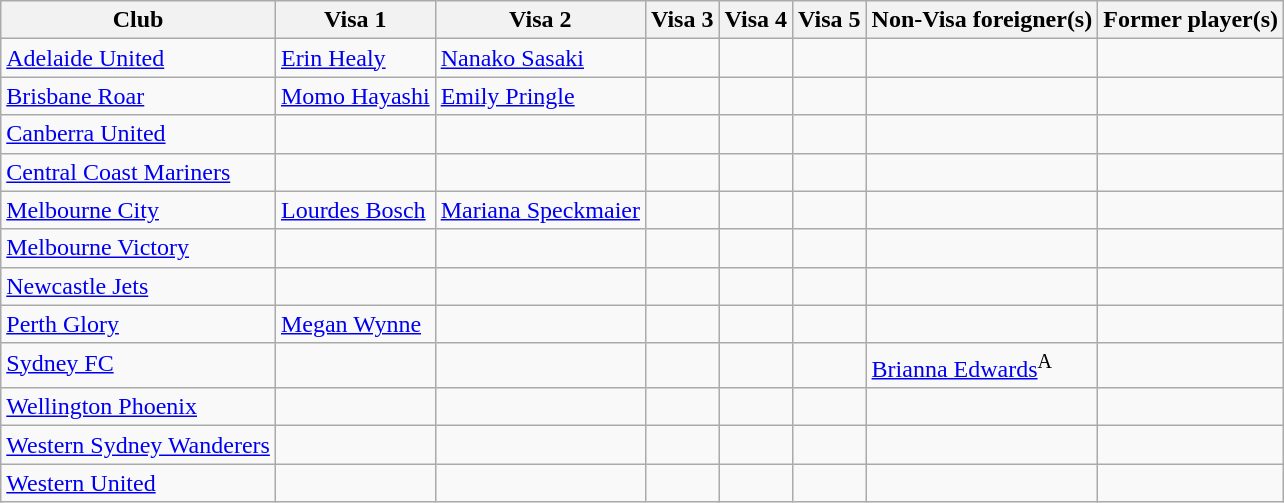<table class="wikitable sortable">
<tr>
<th>Club</th>
<th>Visa 1</th>
<th>Visa 2</th>
<th>Visa 3</th>
<th>Visa 4</th>
<th>Visa 5</th>
<th>Non-Visa foreigner(s)</th>
<th>Former player(s)</th>
</tr>
<tr style="vertical-align:top;">
<td><a href='#'>Adelaide United</a></td>
<td> <a href='#'>Erin Healy</a></td>
<td> <a href='#'>Nanako Sasaki</a></td>
<td></td>
<td></td>
<td></td>
<td></td>
<td></td>
</tr>
<tr style="vertical-align:top;">
<td><a href='#'>Brisbane Roar</a></td>
<td> <a href='#'>Momo Hayashi</a></td>
<td> <a href='#'>Emily Pringle</a></td>
<td></td>
<td></td>
<td></td>
<td></td>
<td></td>
</tr>
<tr style="vertical-align:top;">
<td><a href='#'>Canberra United</a></td>
<td></td>
<td></td>
<td></td>
<td></td>
<td></td>
<td></td>
<td></td>
</tr>
<tr style="vertical-align:top;">
<td><a href='#'>Central Coast Mariners</a></td>
<td></td>
<td></td>
<td></td>
<td></td>
<td></td>
<td></td>
<td></td>
</tr>
<tr style="vertical-align:top;">
<td><a href='#'>Melbourne City</a></td>
<td> <a href='#'>Lourdes Bosch</a></td>
<td> <a href='#'>Mariana Speckmaier</a></td>
<td></td>
<td></td>
<td></td>
<td></td>
<td></td>
</tr>
<tr style="vertical-align:top;">
<td><a href='#'>Melbourne Victory</a></td>
<td></td>
<td></td>
<td></td>
<td></td>
<td></td>
<td></td>
<td></td>
</tr>
<tr style="vertical-align:top;">
<td><a href='#'>Newcastle Jets</a></td>
<td></td>
<td></td>
<td></td>
<td></td>
<td></td>
<td></td>
<td></td>
</tr>
<tr style="vertical-align:top;">
<td><a href='#'>Perth Glory</a></td>
<td> <a href='#'>Megan Wynne</a></td>
<td></td>
<td></td>
<td></td>
<td></td>
<td></td>
<td></td>
</tr>
<tr style="vertical-align:top;">
<td><a href='#'>Sydney FC</a></td>
<td></td>
<td></td>
<td></td>
<td></td>
<td></td>
<td> <a href='#'>Brianna Edwards</a><sup>A</sup></td>
<td></td>
</tr>
<tr style="vertical-align:top;">
<td><a href='#'>Wellington Phoenix</a></td>
<td></td>
<td></td>
<td></td>
<td></td>
<td></td>
<td></td>
<td></td>
</tr>
<tr style="vertical-align:top;">
<td><a href='#'>Western Sydney Wanderers</a></td>
<td></td>
<td></td>
<td></td>
<td></td>
<td></td>
<td></td>
<td></td>
</tr>
<tr style="vertical-align:top;">
<td><a href='#'>Western United</a></td>
<td></td>
<td></td>
<td></td>
<td></td>
<td></td>
<td></td>
<td></td>
</tr>
</table>
